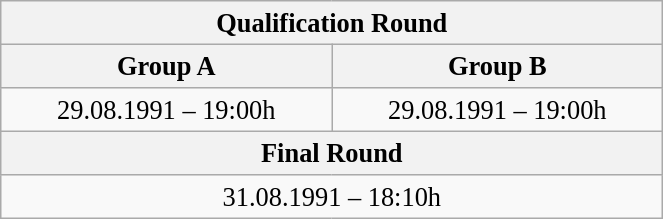<table class="wikitable" style=" text-align:center; font-size:110%;" width="35%">
<tr>
<th colspan="2">Qualification Round</th>
</tr>
<tr>
<th>Group A</th>
<th>Group B</th>
</tr>
<tr>
<td>29.08.1991 – 19:00h</td>
<td>29.08.1991 – 19:00h</td>
</tr>
<tr>
<th colspan="2">Final Round</th>
</tr>
<tr>
<td colspan="2">31.08.1991 – 18:10h</td>
</tr>
</table>
